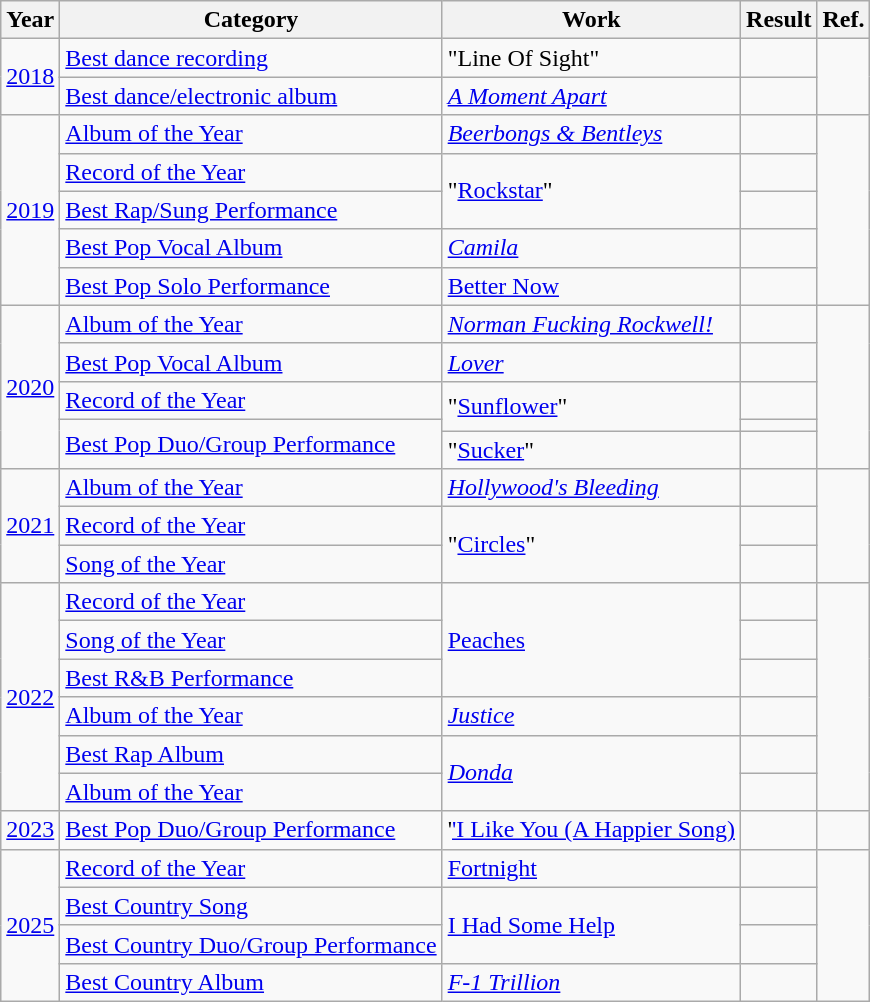<table class="wikitable">
<tr>
<th>Year</th>
<th>Category</th>
<th>Work</th>
<th>Result</th>
<th>Ref.</th>
</tr>
<tr>
<td rowspan="2"><a href='#'>2018</a></td>
<td><a href='#'>Best dance recording</a></td>
<td “Line of Sight”>"Line Of Sight"</td>
<td></td>
<td rowspan="2"></td>
</tr>
<tr>
<td><a href='#'>Best dance/electronic album</a></td>
<td><em><a href='#'>A Moment Apart</a></em></td>
<td></td>
</tr>
<tr>
<td rowspan="5"><a href='#'>2019</a></td>
<td><a href='#'>Album of the Year</a></td>
<td><em><a href='#'>Beerbongs & Bentleys</a></em></td>
<td></td>
<td rowspan="5"></td>
</tr>
<tr>
<td><a href='#'>Record of the Year</a></td>
<td rowspan="2">"<a href='#'>Rockstar</a>"</td>
<td></td>
</tr>
<tr>
<td><a href='#'>Best Rap/Sung Performance</a></td>
<td></td>
</tr>
<tr>
<td><a href='#'>Best Pop Vocal Album</a></td>
<td><em><a href='#'>Camila</a></em></td>
<td></td>
</tr>
<tr>
<td><a href='#'>Best Pop Solo Performance</a></td>
<td><a href='#'>Better Now</a></td>
<td></td>
</tr>
<tr>
<td rowspan="5"><a href='#'>2020</a></td>
<td><a href='#'>Album of the Year</a></td>
<td><em><a href='#'>Norman Fucking Rockwell!</a></em></td>
<td></td>
<td rowspan="5"></td>
</tr>
<tr>
<td><a href='#'>Best Pop Vocal Album</a></td>
<td><em><a href='#'>Lover</a></em></td>
<td></td>
</tr>
<tr>
<td><a href='#'>Record of the Year</a></td>
<td rowspan="2">"<a href='#'>Sunflower</a>"</td>
<td></td>
</tr>
<tr>
<td rowspan="2"><a href='#'>Best Pop Duo/Group Performance</a></td>
<td></td>
</tr>
<tr>
<td>"<a href='#'>Sucker</a>"</td>
<td></td>
</tr>
<tr>
<td rowspan="3"><a href='#'>2021</a></td>
<td><a href='#'>Album of the Year</a></td>
<td><em><a href='#'>Hollywood's Bleeding</a></em></td>
<td></td>
<td rowspan="3"></td>
</tr>
<tr>
<td><a href='#'>Record of the Year</a></td>
<td rowspan="2">"<a href='#'>Circles</a>"</td>
<td></td>
</tr>
<tr>
<td><a href='#'>Song of the Year</a></td>
<td></td>
</tr>
<tr>
<td rowspan="6"><a href='#'>2022</a></td>
<td><a href='#'>Record of the Year</a></td>
<td rowspan="3"><a href='#'>Peaches</a></td>
<td></td>
<td rowspan="6"></td>
</tr>
<tr>
<td><a href='#'>Song of the Year</a></td>
<td></td>
</tr>
<tr>
<td><a href='#'>Best R&B Performance</a></td>
<td></td>
</tr>
<tr>
<td><a href='#'>Album of the Year</a></td>
<td><a href='#'><em>Justice</em></a></td>
<td></td>
</tr>
<tr>
<td><a href='#'>Best Rap Album</a></td>
<td rowspan="2"><em><a href='#'>Donda</a></em></td>
<td></td>
</tr>
<tr>
<td><a href='#'>Album of the Year</a></td>
<td></td>
</tr>
<tr>
<td><a href='#'>2023</a></td>
<td><a href='#'>Best Pop Duo/Group Performance</a></td>
<td>'<a href='#'>'I Like You (A Happier Song)</a></td>
<td></td>
<td></td>
</tr>
<tr>
<td rowspan="4"><a href='#'>2025</a></td>
<td><a href='#'>Record of the Year</a></td>
<td rowspan="1"><a href='#'>Fortnight</a></td>
<td></td>
<td rowspan="7"></td>
</tr>
<tr>
<td><a href='#'>Best Country Song</a></td>
<td rowspan="2"><a href='#'>I Had Some Help</a></td>
<td></td>
</tr>
<tr>
<td><a href='#'>Best Country Duo/Group Performance</a></td>
<td></td>
</tr>
<tr>
<td><a href='#'>Best Country Album</a></td>
<td rowspan="1"><em><a href='#'>F-1 Trillion</a></em></td>
<td></td>
</tr>
</table>
